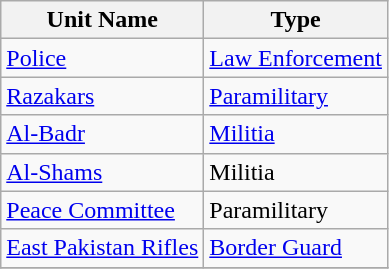<table class="wikitable">
<tr>
<th>Unit Name</th>
<th>Type</th>
</tr>
<tr>
<td><a href='#'>Police</a></td>
<td><a href='#'>Law Enforcement</a></td>
</tr>
<tr>
<td><a href='#'>Razakars</a></td>
<td><a href='#'>Paramilitary</a></td>
</tr>
<tr>
<td><a href='#'>Al-Badr</a></td>
<td><a href='#'>Militia</a></td>
</tr>
<tr>
<td><a href='#'>Al-Shams</a></td>
<td>Militia</td>
</tr>
<tr>
<td><a href='#'>Peace Committee</a></td>
<td>Paramilitary</td>
</tr>
<tr>
<td><a href='#'>East Pakistan Rifles</a></td>
<td><a href='#'>Border Guard</a></td>
</tr>
<tr>
</tr>
</table>
